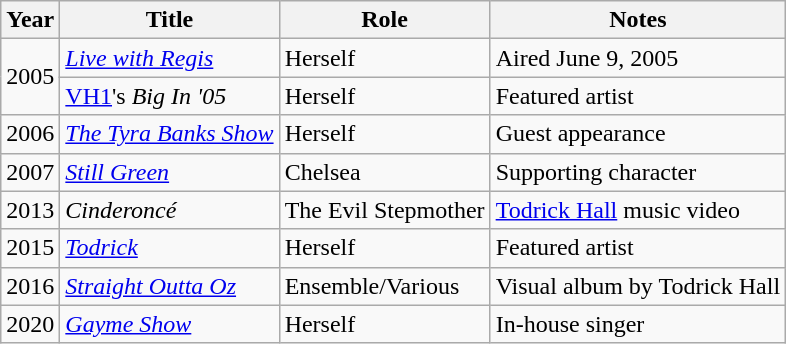<table class="wikitable">
<tr>
<th>Year</th>
<th>Title</th>
<th>Role</th>
<th>Notes</th>
</tr>
<tr>
<td rowspan="2">2005</td>
<td><em><a href='#'>Live with Regis</a></em></td>
<td>Herself</td>
<td>Aired June 9, 2005</td>
</tr>
<tr>
<td><a href='#'>VH1</a>'s <em>Big In '05</em></td>
<td>Herself</td>
<td>Featured artist</td>
</tr>
<tr>
<td>2006</td>
<td><em><a href='#'>The Tyra Banks Show</a></em></td>
<td>Herself</td>
<td>Guest appearance</td>
</tr>
<tr>
<td>2007</td>
<td><em><a href='#'>Still Green</a></em></td>
<td>Chelsea</td>
<td>Supporting character</td>
</tr>
<tr>
<td>2013</td>
<td><em>Cinderoncé</em></td>
<td>The Evil Stepmother</td>
<td><a href='#'>Todrick Hall</a> music video</td>
</tr>
<tr>
<td>2015</td>
<td><em><a href='#'>Todrick</a></em></td>
<td>Herself</td>
<td>Featured artist</td>
</tr>
<tr>
<td>2016</td>
<td><em><a href='#'>Straight Outta Oz</a></em></td>
<td>Ensemble/Various</td>
<td>Visual album by Todrick Hall</td>
</tr>
<tr>
<td>2020</td>
<td><em><a href='#'>Gayme Show</a></em></td>
<td>Herself</td>
<td>In-house singer</td>
</tr>
</table>
